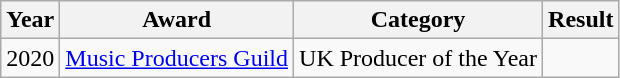<table class="wikitable sortable">
<tr>
<th>Year</th>
<th>Award</th>
<th>Category</th>
<th>Result</th>
</tr>
<tr>
<td>2020</td>
<td><a href='#'>Music Producers Guild</a></td>
<td>UK Producer of the Year</td>
<td></td>
</tr>
</table>
